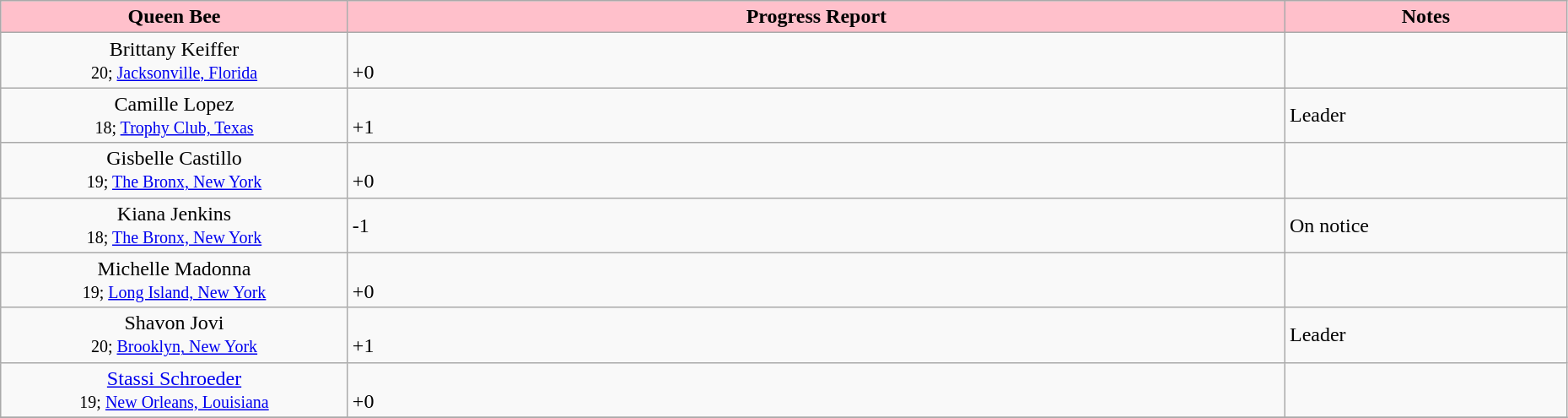<table class="wikitable" width="98%">
<tr>
<th width="125" style="background:pink;">Queen Bee</th>
<th width="350" style="background:pink;">Progress Report</th>
<th width="100" style="background:pink;">Notes</th>
</tr>
<tr>
<td style="text-align:center;">Brittany Keiffer<br><small>20; <a href='#'>Jacksonville, Florida</a></small></td>
<td><br> +0</td>
<td></td>
</tr>
<tr>
<td style="text-align:center;">Camille Lopez<br><small>18; <a href='#'>Trophy Club, Texas</a></small></td>
<td><br>
+1</td>
<td>Leader</td>
</tr>
<tr>
<td style="text-align:center;">Gisbelle Castillo<br><small>19; <a href='#'>The Bronx, New York</a></small></td>
<td><br> +0</td>
<td></td>
</tr>
<tr>
<td style="text-align:center;">Kiana Jenkins<br><small>18; <a href='#'>The Bronx, New York</a></small></td>
<td>-1</td>
<td>On notice</td>
</tr>
<tr>
<td style="text-align:center;">Michelle Madonna<br><small>19; <a href='#'>Long Island, New York</a></small></td>
<td><br> +0</td>
<td></td>
</tr>
<tr>
<td style="text-align:center;">Shavon Jovi<br><small>20; <a href='#'>Brooklyn, New York</a></small></td>
<td><br>
 +1</td>
<td>Leader</td>
</tr>
<tr>
<td style="text-align:center;"><a href='#'>Stassi Schroeder</a><br><small>19; <a href='#'>New Orleans, Louisiana</a></small></td>
<td><br> +0</td>
<td></td>
</tr>
<tr>
</tr>
</table>
